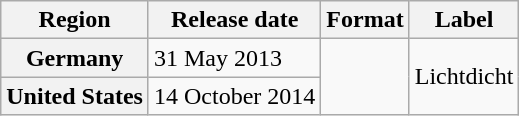<table class="wikitable plainrowheaders">
<tr>
<th>Region</th>
<th>Release date</th>
<th>Format</th>
<th>Label</th>
</tr>
<tr>
<th scope="row">Germany</th>
<td>31 May 2013</td>
<td rowspan="2"></td>
<td rowspan="2">Lichtdicht</td>
</tr>
<tr>
<th scope="row">United States</th>
<td>14 October 2014</td>
</tr>
</table>
